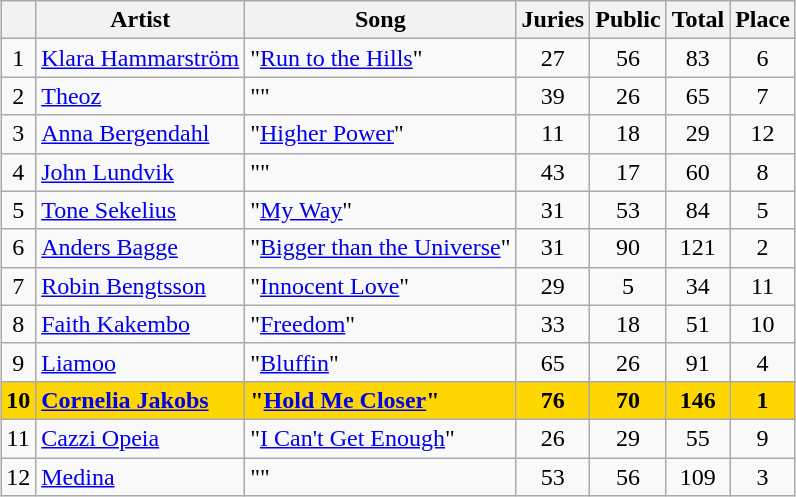<table class="sortable wikitable" style="margin: 1em auto 1em auto; text-align:center;">
<tr>
<th></th>
<th>Artist</th>
<th>Song</th>
<th>Juries</th>
<th>Public</th>
<th>Total</th>
<th>Place</th>
</tr>
<tr>
<td>1</td>
<td style="text-align:left;"><a href='#'>Klara Hammarström</a></td>
<td style="text-align:left;">"<a href='#'>Run to the Hills</a>"</td>
<td>27</td>
<td>56</td>
<td>83</td>
<td>6</td>
</tr>
<tr>
<td>2</td>
<td style="text-align:left;"><a href='#'>Theoz</a></td>
<td style="text-align:left;">""</td>
<td>39</td>
<td>26</td>
<td>65</td>
<td>7</td>
</tr>
<tr>
<td>3</td>
<td style="text-align:left;"><a href='#'>Anna Bergendahl</a></td>
<td style="text-align:left;">"<a href='#'>Higher Power</a>"</td>
<td>11</td>
<td>18</td>
<td>29</td>
<td>12</td>
</tr>
<tr>
<td>4</td>
<td style="text-align:left;"><a href='#'>John Lundvik</a></td>
<td style="text-align:left;">""</td>
<td>43</td>
<td>17</td>
<td>60</td>
<td>8</td>
</tr>
<tr>
<td>5</td>
<td style="text-align:left;"><a href='#'>Tone Sekelius</a></td>
<td style="text-align:left;">"<a href='#'>My Way</a>"</td>
<td>31</td>
<td>53</td>
<td>84</td>
<td>5</td>
</tr>
<tr>
<td>6</td>
<td style="text-align:left;"><a href='#'>Anders Bagge</a></td>
<td style="text-align:left;">"<a href='#'>Bigger than the Universe</a>"</td>
<td>31</td>
<td>90</td>
<td>121</td>
<td>2</td>
</tr>
<tr>
<td>7</td>
<td style="text-align:left;"><a href='#'>Robin Bengtsson</a></td>
<td style="text-align:left;">"<a href='#'>Innocent Love</a>"</td>
<td>29</td>
<td>5</td>
<td>34</td>
<td>11</td>
</tr>
<tr>
<td>8</td>
<td style="text-align:left;"><a href='#'>Faith Kakembo</a></td>
<td style="text-align:left;">"<a href='#'>Freedom</a>"</td>
<td>33</td>
<td>18</td>
<td>51</td>
<td>10</td>
</tr>
<tr>
<td>9</td>
<td style="text-align:left;"><a href='#'>Liamoo</a></td>
<td style="text-align:left;">"<a href='#'>Bluffin</a>"</td>
<td>65</td>
<td>26</td>
<td>91</td>
<td>4</td>
</tr>
<tr style="background:gold; font-weight:bold;">
<td>10</td>
<td style="text-align:left;"><a href='#'>Cornelia Jakobs</a></td>
<td style="text-align:left;">"<a href='#'>Hold Me Closer</a>"</td>
<td>76</td>
<td>70</td>
<td>146</td>
<td>1</td>
</tr>
<tr>
<td>11</td>
<td style="text-align:left;"><a href='#'>Cazzi Opeia</a></td>
<td style="text-align:left;">"<a href='#'>I Can't Get Enough</a>"</td>
<td>26</td>
<td>29</td>
<td>55</td>
<td>9</td>
</tr>
<tr>
<td>12</td>
<td style="text-align:left;"><a href='#'>Medina</a></td>
<td style="text-align:left;">""</td>
<td>53</td>
<td>56</td>
<td>109</td>
<td>3</td>
</tr>
</table>
